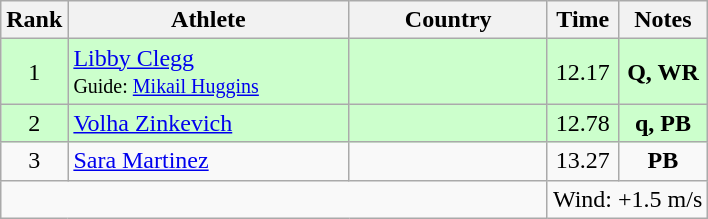<table class="wikitable sortable" style="text-align:center">
<tr>
<th>Rank</th>
<th style="width:180px">Athlete</th>
<th style="width:125px">Country</th>
<th>Time</th>
<th>Notes</th>
</tr>
<tr style="background:#cfc;">
<td>1</td>
<td style="text-align:left;"><a href='#'>Libby Clegg</a><br><small>Guide: <a href='#'>Mikail Huggins</a></small></td>
<td style="text-align:left;"></td>
<td>12.17</td>
<td><strong>Q, WR</strong></td>
</tr>
<tr style="background:#cfc;">
<td>2</td>
<td style="text-align:left;"><a href='#'>Volha Zinkevich</a></td>
<td style="text-align:left;"></td>
<td>12.78</td>
<td><strong>q, PB</strong></td>
</tr>
<tr>
<td>3</td>
<td style="text-align:left;"><a href='#'>Sara Martinez</a></td>
<td style="text-align:left;"></td>
<td>13.27</td>
<td><strong>PB</strong></td>
</tr>
<tr class="sortbottom">
<td colspan="3"></td>
<td colspan="2">Wind: +1.5 m/s</td>
</tr>
</table>
